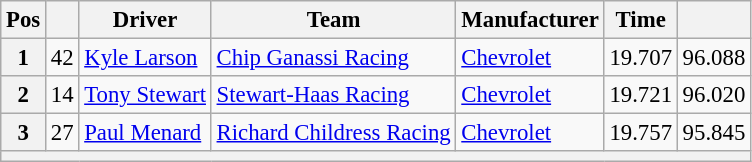<table class="wikitable" style="font-size:95%">
<tr>
<th>Pos</th>
<th></th>
<th>Driver</th>
<th>Team</th>
<th>Manufacturer</th>
<th>Time</th>
<th></th>
</tr>
<tr>
<th>1</th>
<td>42</td>
<td><a href='#'>Kyle Larson</a></td>
<td><a href='#'>Chip Ganassi Racing</a></td>
<td><a href='#'>Chevrolet</a></td>
<td>19.707</td>
<td>96.088</td>
</tr>
<tr>
<th>2</th>
<td>14</td>
<td><a href='#'>Tony Stewart</a></td>
<td><a href='#'>Stewart-Haas Racing</a></td>
<td><a href='#'>Chevrolet</a></td>
<td>19.721</td>
<td>96.020</td>
</tr>
<tr>
<th>3</th>
<td>27</td>
<td><a href='#'>Paul Menard</a></td>
<td><a href='#'>Richard Childress Racing</a></td>
<td><a href='#'>Chevrolet</a></td>
<td>19.757</td>
<td>95.845</td>
</tr>
<tr>
<th colspan="7"></th>
</tr>
</table>
